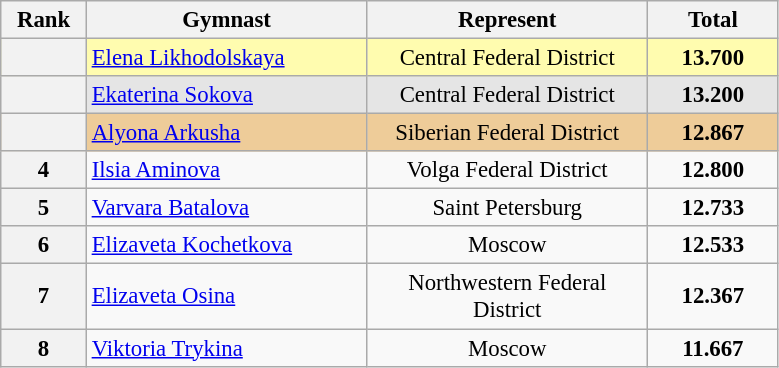<table class="wikitable sortable" style="text-align:center; font-size:95%">
<tr>
<th scope="col" style="width:50px;">Rank</th>
<th scope="col" style="width:180px;">Gymnast</th>
<th scope="col" style="width:180px;">Represent</th>
<th scope="col" style="width:80px;">Total</th>
</tr>
<tr style="background:#fffcaf;">
<th scope=row style="text-align:center"></th>
<td style="text-align:left;"><a href='#'>Elena Likhodolskaya</a></td>
<td>Central Federal District</td>
<td><strong>13.700</strong></td>
</tr>
<tr style="background:#e5e5e5;">
<th scope=row style="text-align:center"></th>
<td style="text-align:left;"><a href='#'>Ekaterina Sokova</a></td>
<td>Central Federal District</td>
<td><strong>13.200</strong></td>
</tr>
<tr style="background:#ec9;">
<th scope=row style="text-align:center"></th>
<td style="text-align:left;"><a href='#'>Alyona Arkusha</a></td>
<td>Siberian Federal District</td>
<td><strong>12.867</strong></td>
</tr>
<tr>
<th scope=row style="text-align:center">4</th>
<td style="text-align:left;"><a href='#'>Ilsia Aminova</a></td>
<td>Volga Federal District</td>
<td><strong>12.800</strong></td>
</tr>
<tr>
<th scope=row style="text-align:center">5</th>
<td style="text-align:left;"><a href='#'>Varvara Batalova</a></td>
<td>Saint Petersburg</td>
<td><strong>12.733</strong></td>
</tr>
<tr>
<th scope=row style="text-align:center">6</th>
<td style="text-align:left;"><a href='#'>Elizaveta Kochetkova</a></td>
<td>Moscow</td>
<td><strong>12.533</strong></td>
</tr>
<tr>
<th scope=row style="text-align:center">7</th>
<td style="text-align:left;"><a href='#'>Elizaveta Osina</a></td>
<td>Northwestern Federal District</td>
<td><strong>12.367</strong></td>
</tr>
<tr>
<th scope=row style="text-align:center">8</th>
<td style="text-align:left;"><a href='#'>Viktoria Trykina</a></td>
<td>Moscow</td>
<td><strong>11.667</strong></td>
</tr>
</table>
